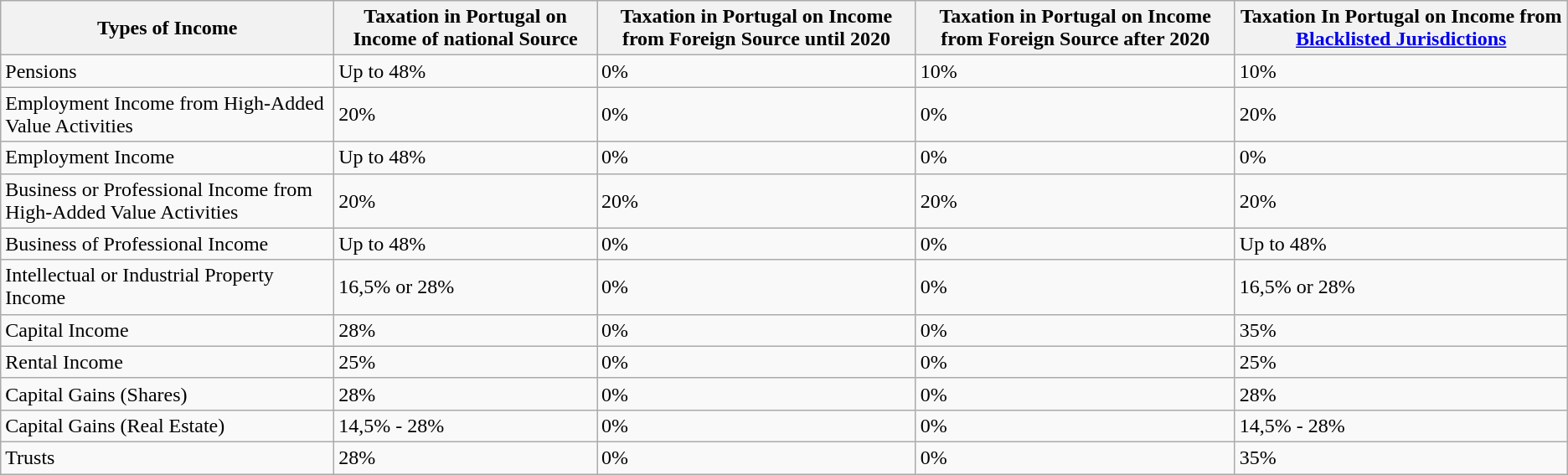<table class="wikitable">
<tr>
<th>Types of Income</th>
<th>Taxation in Portugal on Income of national Source</th>
<th>Taxation in Portugal on Income from Foreign Source until 2020</th>
<th>Taxation in Portugal on Income from Foreign Source after 2020</th>
<th>Taxation In Portugal on Income from <a href='#'>Blacklisted Jurisdictions</a></th>
</tr>
<tr>
<td>Pensions</td>
<td>Up to 48%</td>
<td>0%</td>
<td>10%</td>
<td>10%</td>
</tr>
<tr>
<td>Employment Income from High-Added Value Activities</td>
<td>20%</td>
<td>0%</td>
<td>0%</td>
<td>20%</td>
</tr>
<tr>
<td>Employment Income</td>
<td>Up to 48%</td>
<td>0%</td>
<td>0%</td>
<td>0%</td>
</tr>
<tr>
<td>Business or Professional Income from High-Added Value Activities</td>
<td>20%</td>
<td>20%</td>
<td>20%</td>
<td>20%</td>
</tr>
<tr>
<td>Business of Professional Income</td>
<td>Up to 48%</td>
<td>0%</td>
<td>0%</td>
<td>Up to 48%</td>
</tr>
<tr>
<td>Intellectual or Industrial Property Income</td>
<td>16,5% or 28%</td>
<td>0%</td>
<td>0%</td>
<td>16,5% or 28%</td>
</tr>
<tr>
<td>Capital Income</td>
<td>28%</td>
<td>0%</td>
<td>0%</td>
<td>35%</td>
</tr>
<tr>
<td>Rental Income</td>
<td>25%</td>
<td>0%</td>
<td>0%</td>
<td>25%</td>
</tr>
<tr>
<td>Capital Gains (Shares)</td>
<td>28%</td>
<td>0%</td>
<td>0%</td>
<td>28%</td>
</tr>
<tr>
<td>Capital Gains (Real Estate)</td>
<td>14,5% - 28%</td>
<td>0%</td>
<td>0%</td>
<td>14,5% - 28%</td>
</tr>
<tr>
<td>Trusts</td>
<td>28%</td>
<td>0%</td>
<td>0%</td>
<td>35%</td>
</tr>
</table>
